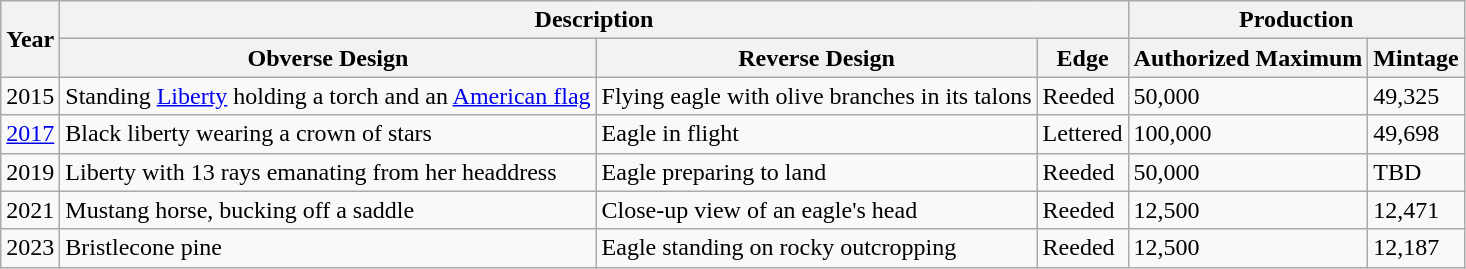<table class="wikitable">
<tr>
<th rowspan="2">Year</th>
<th colspan="3">Description</th>
<th colspan="2">Production</th>
</tr>
<tr>
<th>Obverse Design</th>
<th>Reverse Design</th>
<th>Edge</th>
<th>Authorized Maximum</th>
<th>Mintage</th>
</tr>
<tr>
<td>2015</td>
<td>Standing <a href='#'>Liberty</a> holding a torch and an <a href='#'>American flag</a></td>
<td>Flying eagle with olive branches in its talons</td>
<td>Reeded</td>
<td>50,000</td>
<td>49,325</td>
</tr>
<tr>
<td><a href='#'>2017</a></td>
<td>Black liberty wearing a crown of stars</td>
<td>Eagle in flight</td>
<td>Lettered</td>
<td>100,000</td>
<td>49,698</td>
</tr>
<tr>
<td>2019</td>
<td>Liberty with 13 rays emanating from her headdress</td>
<td>Eagle preparing to land</td>
<td>Reeded</td>
<td>50,000</td>
<td>TBD</td>
</tr>
<tr>
<td>2021</td>
<td>Mustang horse, bucking off a saddle</td>
<td>Close-up view of an eagle's head</td>
<td>Reeded</td>
<td>12,500</td>
<td>12,471</td>
</tr>
<tr>
<td>2023</td>
<td>Bristlecone pine</td>
<td>Eagle standing on rocky outcropping</td>
<td>Reeded</td>
<td>12,500</td>
<td>12,187</td>
</tr>
</table>
